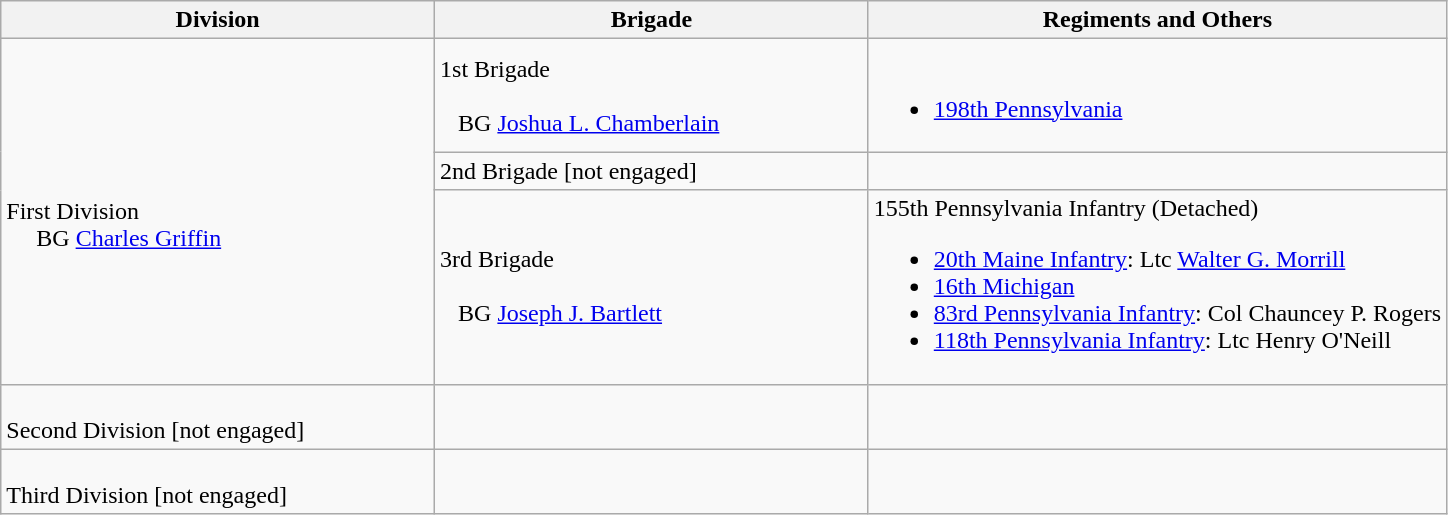<table class="wikitable">
<tr>
<th width=30%>Division</th>
<th width=30%>Brigade</th>
<th>Regiments and Others</th>
</tr>
<tr>
<td rowspan=3><br>First Division
<br>    
BG <a href='#'>Charles Griffin</a></td>
<td>1st Brigade<br><br>  
BG <a href='#'>Joshua L. Chamberlain</a></td>
<td><br><ul><li><a href='#'>198th Pennsylvania</a></li></ul></td>
</tr>
<tr>
<td>2nd Brigade [not engaged]</td>
<td></td>
</tr>
<tr>
<td>3rd Brigade<br><br>  
BG <a href='#'>Joseph J. Bartlett</a></td>
<td>155th Pennsylvania Infantry (Detached)<br><ul><li><a href='#'>20th Maine Infantry</a>: Ltc <a href='#'>Walter G. Morrill</a></li><li><a href='#'>16th Michigan</a></li><li><a href='#'>83rd Pennsylvania Infantry</a>: Col Chauncey P. Rogers</li><li><a href='#'>118th Pennsylvania Infantry</a>:  Ltc Henry O'Neill</li></ul></td>
</tr>
<tr>
<td rowspan= 1><br>Second Division [not engaged]</td>
<td></td>
<td></td>
</tr>
<tr>
<td rowspan=1><br>Third Division [not engaged]</td>
<td></td>
<td></td>
</tr>
</table>
